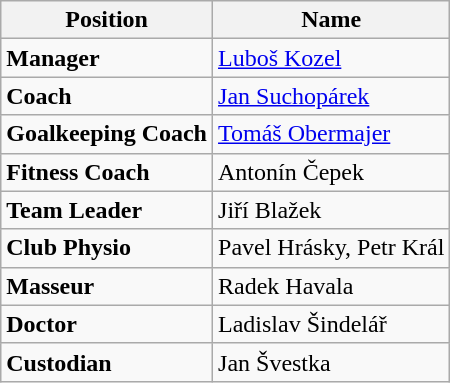<table class="wikitable">
<tr>
<th>Position</th>
<th>Name</th>
</tr>
<tr>
<td><strong>Manager</strong></td>
<td><a href='#'>Luboš Kozel</a></td>
</tr>
<tr>
<td><strong>Coach</strong></td>
<td><a href='#'>Jan Suchopárek</a></td>
</tr>
<tr>
<td><strong>Goalkeeping Coach</strong></td>
<td><a href='#'>Tomáš Obermajer</a></td>
</tr>
<tr>
<td><strong>Fitness Coach</strong></td>
<td>Antonín Čepek</td>
</tr>
<tr>
<td><strong>Team Leader</strong></td>
<td>Jiří Blažek</td>
</tr>
<tr>
<td><strong>Club Physio</strong></td>
<td>Pavel Hrásky, Petr Král</td>
</tr>
<tr>
<td><strong>Masseur</strong></td>
<td>Radek Havala</td>
</tr>
<tr>
<td><strong>Doctor</strong></td>
<td>Ladislav Šindelář</td>
</tr>
<tr>
<td><strong>Custodian</strong></td>
<td>Jan Švestka</td>
</tr>
</table>
